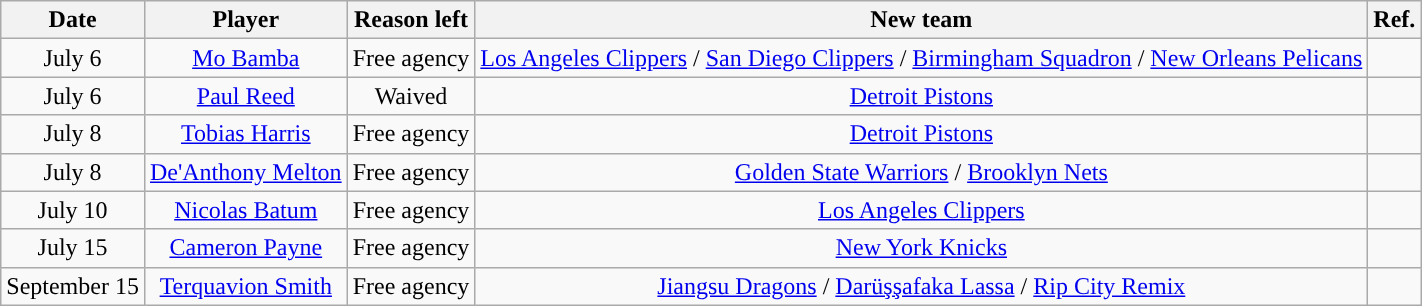<table class="wikitable sortable sortable" style="text-align: center">
<tr>
<th>Date</th>
<th>Player</th>
<th>Reason left</th>
<th>New team</th>
<th>Ref.</th>
</tr>
<tr>
<td>July 6</td>
<td><a href='#'>Mo Bamba</a></td>
<td>Free agency</td>
<td><a href='#'>Los Angeles Clippers</a> / <a href='#'>San Diego Clippers</a> / <a href='#'>Birmingham Squadron</a> / <a href='#'>New Orleans Pelicans</a></td>
<td></td>
</tr>
<tr>
<td>July 6</td>
<td><a href='#'>Paul Reed</a></td>
<td>Waived</td>
<td><a href='#'>Detroit Pistons</a></td>
<td></td>
</tr>
<tr>
<td>July 8</td>
<td><a href='#'>Tobias Harris</a></td>
<td>Free agency</td>
<td><a href='#'>Detroit Pistons</a></td>
<td></td>
</tr>
<tr>
<td>July 8</td>
<td><a href='#'>De'Anthony Melton</a></td>
<td>Free agency</td>
<td><a href='#'>Golden State Warriors</a> / <a href='#'>Brooklyn Nets</a></td>
<td></td>
</tr>
<tr>
<td>July 10</td>
<td><a href='#'>Nicolas Batum</a></td>
<td>Free agency</td>
<td><a href='#'>Los Angeles Clippers</a></td>
<td></td>
</tr>
<tr>
<td>July 15</td>
<td><a href='#'>Cameron Payne</a></td>
<td>Free agency</td>
<td><a href='#'>New York Knicks</a></td>
<td></td>
</tr>
<tr>
<td>September 15</td>
<td><a href='#'>Terquavion Smith</a></td>
<td>Free agency</td>
<td> <a href='#'>Jiangsu Dragons</a> /  <a href='#'>Darüşşafaka Lassa</a> / <a href='#'>Rip City Remix</a></td>
<td></td>
</tr>
</table>
